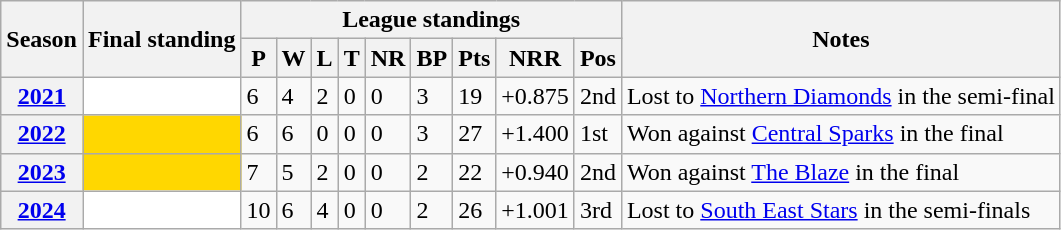<table class="wikitable sortable">
<tr>
<th scope="col" rowspan="2">Season</th>
<th scope="col" rowspan="2">Final standing</th>
<th scope="col" colspan="9">League standings</th>
<th scope="col" rowspan="2">Notes</th>
</tr>
<tr>
<th scope="col">P</th>
<th scope="col">W</th>
<th scope="col">L</th>
<th scope="col">T</th>
<th scope="col">NR</th>
<th scope="col">BP</th>
<th scope="col">Pts</th>
<th scope="col">NRR</th>
<th scope="col">Pos</th>
</tr>
<tr>
<th scope="row"><a href='#'>2021</a></th>
<td style="background: white;"></td>
<td>6</td>
<td>4</td>
<td>2</td>
<td>0</td>
<td>0</td>
<td>3</td>
<td>19</td>
<td>+0.875</td>
<td>2nd</td>
<td>Lost to <a href='#'>Northern Diamonds</a> in the semi-final</td>
</tr>
<tr>
<th scope="row"><a href='#'>2022</a></th>
<td style="background: gold;"></td>
<td>6</td>
<td>6</td>
<td>0</td>
<td>0</td>
<td>0</td>
<td>3</td>
<td>27</td>
<td>+1.400</td>
<td>1st</td>
<td>Won against <a href='#'>Central Sparks</a> in the final</td>
</tr>
<tr>
<th scope="row"><a href='#'>2023</a></th>
<td style="background: gold;"></td>
<td>7</td>
<td>5</td>
<td>2</td>
<td>0</td>
<td>0</td>
<td>2</td>
<td>22</td>
<td>+0.940</td>
<td>2nd</td>
<td>Won against <a href='#'>The Blaze</a> in the final</td>
</tr>
<tr>
<th scope="row"><a href='#'>2024</a></th>
<td style="background: white;"></td>
<td>10</td>
<td>6</td>
<td>4</td>
<td>0</td>
<td>0</td>
<td>2</td>
<td>26</td>
<td>+1.001</td>
<td>3rd</td>
<td>Lost to <a href='#'>South East Stars</a> in the semi-finals</td>
</tr>
</table>
